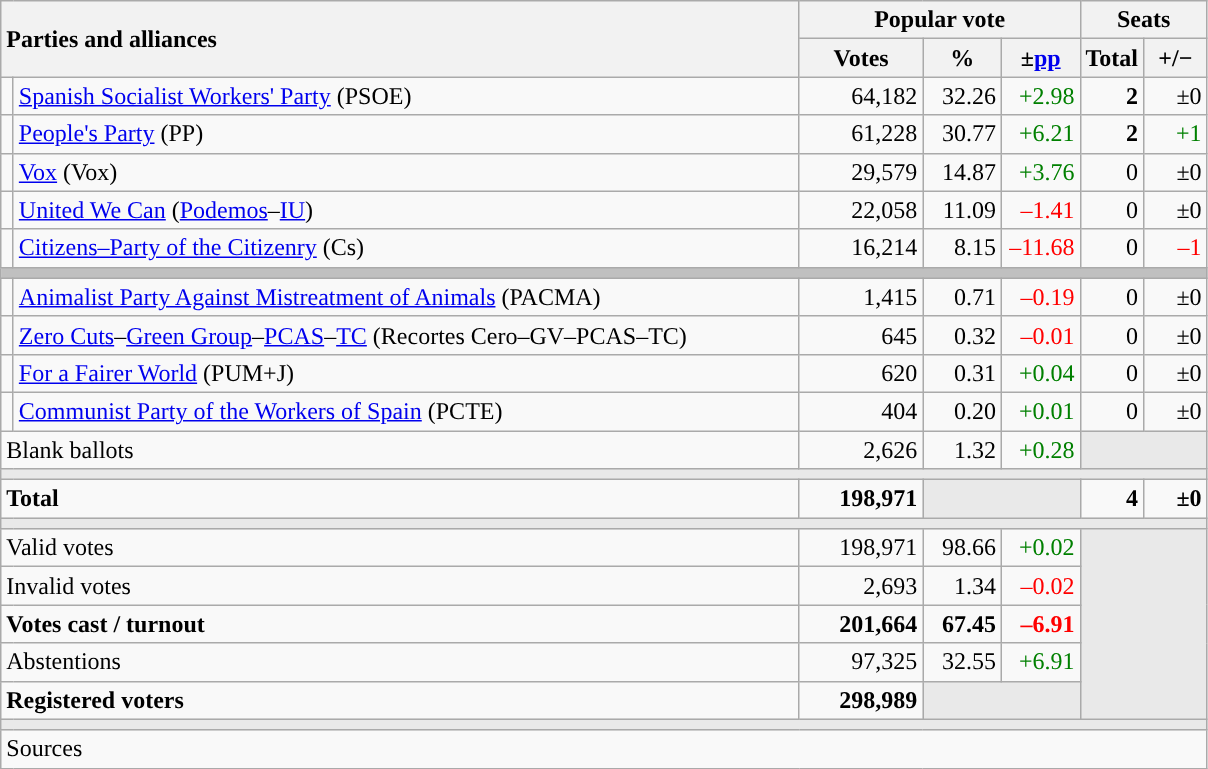<table class="wikitable" style="text-align:right;">
<tr>
<th style="text-align:left;" rowspan="2" colspan="2" width="525">Parties and alliances</th>
<th colspan="3">Popular vote</th>
<th colspan="2">Seats</th>
</tr>
<tr>
<th width="75">Votes</th>
<th width="45">%</th>
<th width="45">±<a href='#'>pp</a></th>
<th width="35">Total</th>
<th width="35">+/−</th>
</tr>
<tr>
<td width="1" style="color:inherit;background:"></td>
<td align="left"><a href='#'>Spanish Socialist Workers' Party</a> (PSOE)</td>
<td>64,182</td>
<td>32.26</td>
<td style="color:green;">+2.98</td>
<td><strong>2</strong></td>
<td>±0</td>
</tr>
<tr>
<td style="color:inherit;background:"></td>
<td align="left"><a href='#'>People's Party</a> (PP)</td>
<td>61,228</td>
<td>30.77</td>
<td style="color:green;">+6.21</td>
<td><strong>2</strong></td>
<td style="color:green;">+1</td>
</tr>
<tr>
<td style="color:inherit;background:"></td>
<td align="left"><a href='#'>Vox</a> (Vox)</td>
<td>29,579</td>
<td>14.87</td>
<td style="color:green;">+3.76</td>
<td>0</td>
<td>±0</td>
</tr>
<tr>
<td style="color:inherit;background:"></td>
<td align="left"><a href='#'>United We Can</a> (<a href='#'>Podemos</a>–<a href='#'>IU</a>)</td>
<td>22,058</td>
<td>11.09</td>
<td style="color:red;">–1.41</td>
<td>0</td>
<td>±0</td>
</tr>
<tr>
<td style="color:inherit;background:"></td>
<td align="left"><a href='#'>Citizens–Party of the Citizenry</a> (Cs)</td>
<td>16,214</td>
<td>8.15</td>
<td style="color:red;">–11.68</td>
<td>0</td>
<td style="color:red;">–1</td>
</tr>
<tr>
<td colspan="7" bgcolor="#C0C0C0"></td>
</tr>
<tr>
<td style="color:inherit;background:"></td>
<td align="left"><a href='#'>Animalist Party Against Mistreatment of Animals</a> (PACMA)</td>
<td>1,415</td>
<td>0.71</td>
<td style="color:red;">–0.19</td>
<td>0</td>
<td>±0</td>
</tr>
<tr>
<td style="color:inherit;background:"></td>
<td align="left"><a href='#'>Zero Cuts</a>–<a href='#'>Green Group</a>–<a href='#'>PCAS</a>–<a href='#'>TC</a> (Recortes Cero–GV–PCAS–TC)</td>
<td>645</td>
<td>0.32</td>
<td style="color:red;">–0.01</td>
<td>0</td>
<td>±0</td>
</tr>
<tr>
<td style="color:inherit;background:"></td>
<td align="left"><a href='#'>For a Fairer World</a> (PUM+J)</td>
<td>620</td>
<td>0.31</td>
<td style="color:green;">+0.04</td>
<td>0</td>
<td>±0</td>
</tr>
<tr>
<td style="color:inherit;background:"></td>
<td align="left"><a href='#'>Communist Party of the Workers of Spain</a> (PCTE)</td>
<td>404</td>
<td>0.20</td>
<td style="color:green;">+0.01</td>
<td>0</td>
<td>±0</td>
</tr>
<tr>
<td align="left" colspan="2">Blank ballots</td>
<td>2,626</td>
<td>1.32</td>
<td style="color:green;">+0.28</td>
<td bgcolor="#E9E9E9" colspan="2"></td>
</tr>
<tr>
<td colspan="7" bgcolor="#E9E9E9"></td>
</tr>
<tr style="font-weight:bold;">
<td align="left" colspan="2">Total</td>
<td>198,971</td>
<td bgcolor="#E9E9E9" colspan="2"></td>
<td>4</td>
<td>±0</td>
</tr>
<tr>
<td colspan="7" bgcolor="#E9E9E9"></td>
</tr>
<tr>
<td align="left" colspan="2">Valid votes</td>
<td>198,971</td>
<td>98.66</td>
<td style="color:green;">+0.02</td>
<td bgcolor="#E9E9E9" colspan="2" rowspan="5"></td>
</tr>
<tr>
<td align="left" colspan="2">Invalid votes</td>
<td>2,693</td>
<td>1.34</td>
<td style="color:red;">–0.02</td>
</tr>
<tr style="font-weight:bold;">
<td align="left" colspan="2">Votes cast / turnout</td>
<td>201,664</td>
<td>67.45</td>
<td style="color:red;">–6.91</td>
</tr>
<tr>
<td align="left" colspan="2">Abstentions</td>
<td>97,325</td>
<td>32.55</td>
<td style="color:green;">+6.91</td>
</tr>
<tr style="font-weight:bold;">
<td align="left" colspan="2">Registered voters</td>
<td>298,989</td>
<td bgcolor="#E9E9E9" colspan="2"></td>
</tr>
<tr>
<td colspan="7" bgcolor="#E9E9E9"></td>
</tr>
<tr>
<td align="left" colspan="7">Sources</td>
</tr>
</table>
